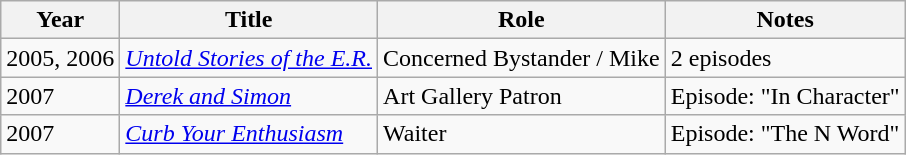<table class="wikitable">
<tr>
<th>Year</th>
<th>Title</th>
<th>Role</th>
<th>Notes</th>
</tr>
<tr>
<td>2005, 2006</td>
<td><em><a href='#'>Untold Stories of the E.R.</a></em></td>
<td>Concerned Bystander / Mike</td>
<td>2 episodes</td>
</tr>
<tr>
<td>2007</td>
<td><em><a href='#'>Derek and Simon</a></em></td>
<td>Art Gallery Patron</td>
<td>Episode: "In Character"</td>
</tr>
<tr>
<td>2007</td>
<td><em><a href='#'>Curb Your Enthusiasm</a></em></td>
<td>Waiter</td>
<td>Episode: "The N Word"</td>
</tr>
</table>
